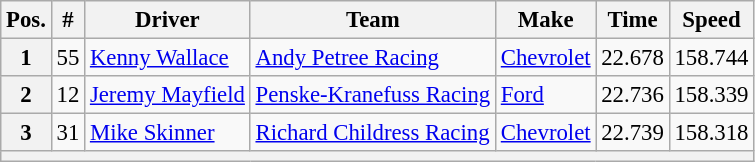<table class="wikitable" style="font-size:95%">
<tr>
<th>Pos.</th>
<th>#</th>
<th>Driver</th>
<th>Team</th>
<th>Make</th>
<th>Time</th>
<th>Speed</th>
</tr>
<tr>
<th>1</th>
<td>55</td>
<td><a href='#'>Kenny Wallace</a></td>
<td><a href='#'>Andy Petree Racing</a></td>
<td><a href='#'>Chevrolet</a></td>
<td>22.678</td>
<td>158.744</td>
</tr>
<tr>
<th>2</th>
<td>12</td>
<td><a href='#'>Jeremy Mayfield</a></td>
<td><a href='#'>Penske-Kranefuss Racing</a></td>
<td><a href='#'>Ford</a></td>
<td>22.736</td>
<td>158.339</td>
</tr>
<tr>
<th>3</th>
<td>31</td>
<td><a href='#'>Mike Skinner</a></td>
<td><a href='#'>Richard Childress Racing</a></td>
<td><a href='#'>Chevrolet</a></td>
<td>22.739</td>
<td>158.318</td>
</tr>
<tr>
<th colspan="7"></th>
</tr>
</table>
